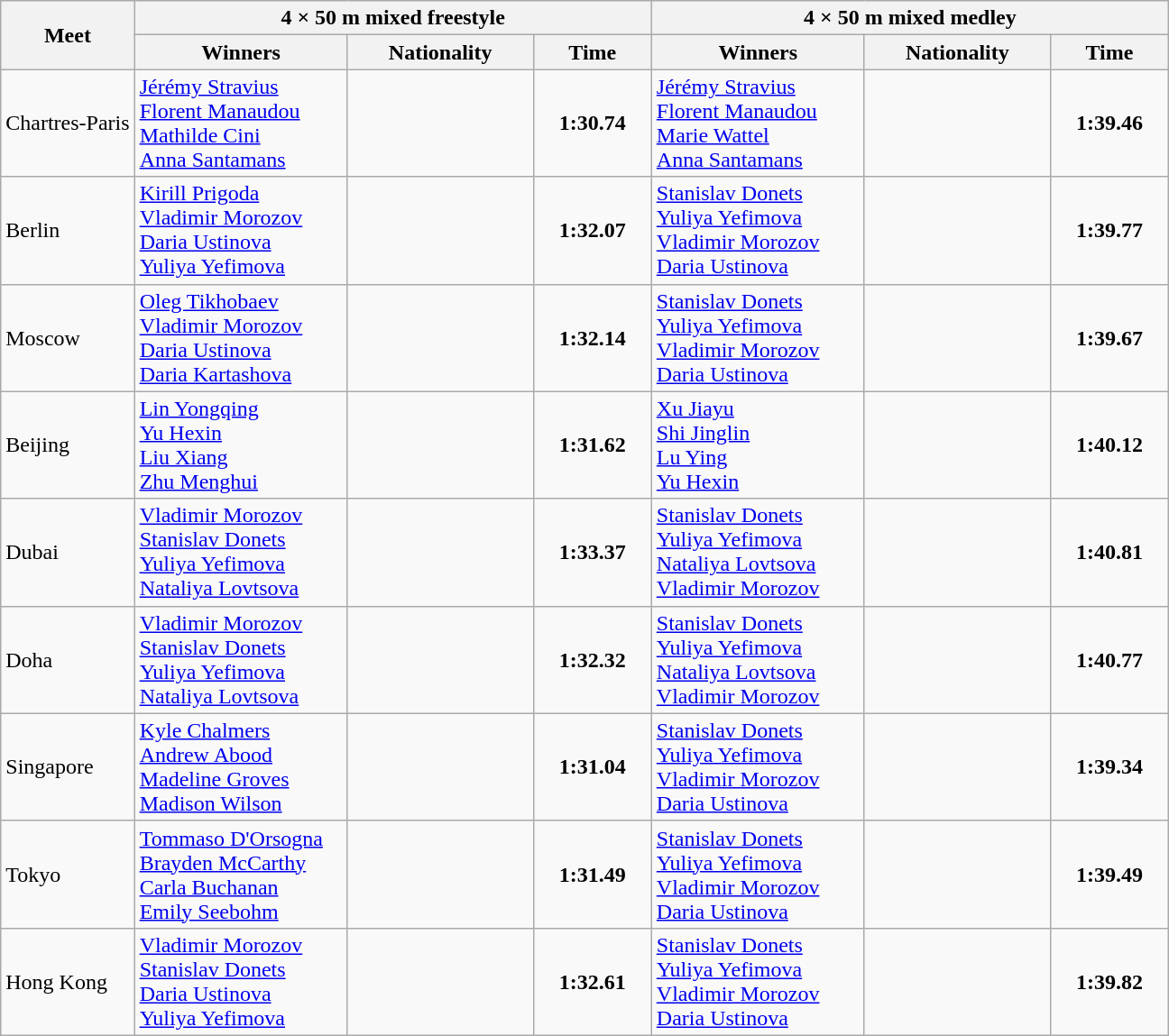<table class="wikitable">
<tr>
<th rowspan="2">Meet</th>
<th colspan="3">4 × 50 m mixed freestyle</th>
<th colspan="3">4 × 50 m mixed medley</th>
</tr>
<tr>
<th width=150>Winners</th>
<th width=130>Nationality</th>
<th width=80>Time</th>
<th width=150>Winners</th>
<th width=130>Nationality</th>
<th width=80>Time</th>
</tr>
<tr>
<td>Chartres-Paris</td>
<td><a href='#'>Jérémy Stravius</a><br><a href='#'>Florent Manaudou</a><br><a href='#'>Mathilde Cini</a><br><a href='#'>Anna Santamans</a></td>
<td></td>
<td align=center><strong>1:30.74</strong></td>
<td><a href='#'>Jérémy Stravius</a><br><a href='#'>Florent Manaudou</a><br><a href='#'>Marie Wattel</a><br><a href='#'>Anna Santamans</a></td>
<td></td>
<td align=center><strong>1:39.46</strong></td>
</tr>
<tr>
<td>Berlin</td>
<td><a href='#'>Kirill Prigoda</a><br><a href='#'>Vladimir Morozov</a><br><a href='#'>Daria Ustinova</a><br><a href='#'>Yuliya Yefimova</a></td>
<td></td>
<td align=center><strong>1:32.07</strong></td>
<td><a href='#'>Stanislav Donets</a><br><a href='#'>Yuliya Yefimova</a><br><a href='#'>Vladimir Morozov</a><br><a href='#'>Daria Ustinova</a></td>
<td></td>
<td align=center><strong>1:39.77</strong></td>
</tr>
<tr>
<td>Moscow</td>
<td><a href='#'>Oleg Tikhobaev</a><br><a href='#'>Vladimir Morozov</a><br><a href='#'>Daria Ustinova</a><br><a href='#'>Daria Kartashova</a></td>
<td></td>
<td align=center><strong>1:32.14</strong></td>
<td><a href='#'>Stanislav Donets</a><br><a href='#'>Yuliya Yefimova</a><br><a href='#'>Vladimir Morozov</a><br><a href='#'>Daria Ustinova</a></td>
<td></td>
<td align=center><strong>1:39.67</strong></td>
</tr>
<tr>
<td>Beijing</td>
<td><a href='#'>Lin Yongqing</a><br><a href='#'>Yu Hexin</a><br><a href='#'>Liu Xiang</a><br><a href='#'>Zhu Menghui</a></td>
<td></td>
<td align=center><strong>1:31.62</strong></td>
<td><a href='#'>Xu Jiayu</a><br><a href='#'>Shi Jinglin</a><br><a href='#'>Lu Ying</a><br><a href='#'>Yu Hexin</a></td>
<td></td>
<td align=center><strong>1:40.12</strong></td>
</tr>
<tr>
<td>Dubai</td>
<td><a href='#'>Vladimir Morozov</a><br><a href='#'>Stanislav Donets</a><br><a href='#'>Yuliya Yefimova</a><br><a href='#'>Nataliya Lovtsova</a></td>
<td></td>
<td align=center><strong>1:33.37</strong></td>
<td><a href='#'>Stanislav Donets</a><br><a href='#'>Yuliya Yefimova</a><br><a href='#'>Nataliya Lovtsova</a><br><a href='#'>Vladimir Morozov</a></td>
<td></td>
<td align=center><strong>1:40.81</strong></td>
</tr>
<tr>
<td>Doha</td>
<td><a href='#'>Vladimir Morozov</a><br><a href='#'>Stanislav Donets</a><br><a href='#'>Yuliya Yefimova</a><br><a href='#'>Nataliya Lovtsova</a></td>
<td></td>
<td align=center><strong>1:32.32</strong></td>
<td><a href='#'>Stanislav Donets</a><br><a href='#'>Yuliya Yefimova</a><br><a href='#'>Nataliya Lovtsova</a><br><a href='#'>Vladimir Morozov</a></td>
<td></td>
<td align=center><strong>1:40.77</strong></td>
</tr>
<tr>
<td>Singapore</td>
<td><a href='#'>Kyle Chalmers</a><br><a href='#'>Andrew Abood</a><br><a href='#'>Madeline Groves</a><br><a href='#'>Madison Wilson</a></td>
<td></td>
<td align=center><strong>1:31.04</strong></td>
<td><a href='#'>Stanislav Donets</a><br><a href='#'>Yuliya Yefimova</a><br><a href='#'>Vladimir Morozov</a><br><a href='#'>Daria Ustinova</a></td>
<td></td>
<td align=center><strong>1:39.34</strong></td>
</tr>
<tr>
<td>Tokyo</td>
<td><a href='#'>Tommaso D'Orsogna</a><br><a href='#'>Brayden McCarthy</a><br><a href='#'>Carla Buchanan</a><br><a href='#'>Emily Seebohm</a></td>
<td></td>
<td align=center><strong>1:31.49</strong></td>
<td><a href='#'>Stanislav Donets</a><br><a href='#'>Yuliya Yefimova</a><br><a href='#'>Vladimir Morozov</a><br><a href='#'>Daria Ustinova</a></td>
<td></td>
<td align=center><strong>1:39.49</strong></td>
</tr>
<tr>
<td>Hong Kong</td>
<td><a href='#'>Vladimir Morozov</a><br><a href='#'>Stanislav Donets</a><br><a href='#'>Daria Ustinova</a><br><a href='#'>Yuliya Yefimova</a></td>
<td></td>
<td align=center><strong>1:32.61</strong></td>
<td><a href='#'>Stanislav Donets</a><br><a href='#'>Yuliya Yefimova</a><br><a href='#'>Vladimir Morozov</a><br><a href='#'>Daria Ustinova</a></td>
<td></td>
<td align=center><strong>1:39.82</strong></td>
</tr>
</table>
